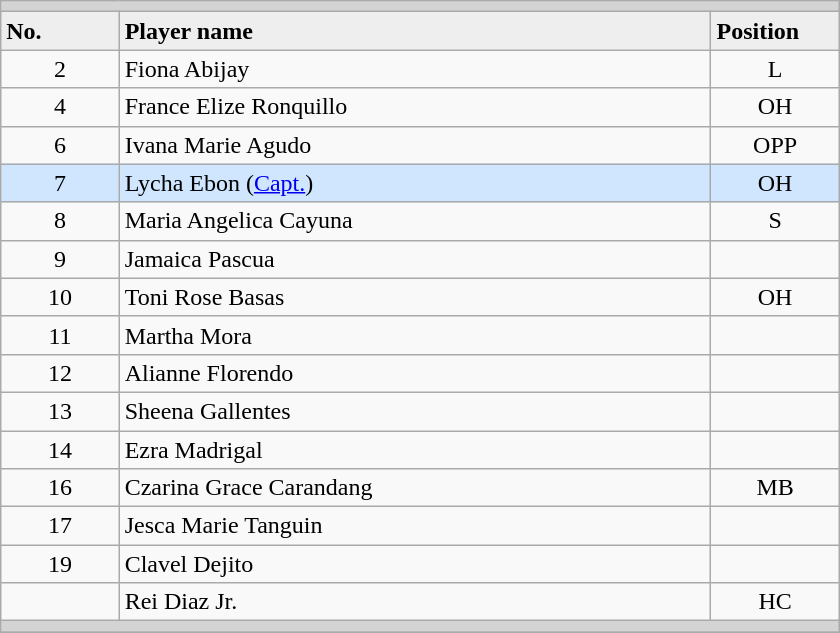<table class="wikitable collapsible collapsed" style="font-size:100%;width:35em;">
<tr>
<th style="background:#D4D4D4; text-align:left;" colspan=3></th>
</tr>
<tr style="background:#EEEEEE; font-weight:bold;">
<td width=10%>No.</td>
<td width=50%>Player name</td>
<td width=10%>Position</td>
</tr>
<tr>
<td align=center>2</td>
<td>Fiona Abijay</td>
<td align=center>L</td>
</tr>
<tr>
<td align=center>4</td>
<td>France Elize Ronquillo</td>
<td align=center>OH</td>
</tr>
<tr>
<td align=center>6</td>
<td>Ivana Marie Agudo</td>
<td align=center>OPP</td>
</tr>
<tr style="background:#D0E6FF;">
<td align=center>7</td>
<td>Lycha Ebon (<a href='#'>Capt.</a>)</td>
<td align=center>OH</td>
</tr>
<tr>
<td align=center>8</td>
<td>Maria Angelica Cayuna</td>
<td align=center>S</td>
</tr>
<tr>
<td align=center>9</td>
<td>Jamaica Pascua</td>
<td align=center></td>
</tr>
<tr>
<td align=center>10</td>
<td>Toni Rose Basas</td>
<td align=center>OH</td>
</tr>
<tr>
<td align=center>11</td>
<td>Martha Mora</td>
<td align=center></td>
</tr>
<tr>
<td align=center>12</td>
<td>Alianne Florendo</td>
<td align=center></td>
</tr>
<tr>
<td align=center>13</td>
<td>Sheena Gallentes</td>
<td align=center></td>
</tr>
<tr>
<td align=center>14</td>
<td>Ezra Madrigal</td>
<td align=center></td>
</tr>
<tr>
<td align=center>16</td>
<td>Czarina Grace Carandang</td>
<td align=center>MB</td>
</tr>
<tr>
<td align=center>17</td>
<td>Jesca Marie Tanguin</td>
<td align=center></td>
</tr>
<tr>
<td align=center>19</td>
<td>Clavel Dejito</td>
<td align=center></td>
</tr>
<tr>
<td align=center></td>
<td>Rei Diaz Jr.</td>
<td align=center>HC</td>
</tr>
<tr>
<th style="background:#D4D4D4;" colspan=3></th>
</tr>
<tr>
</tr>
</table>
